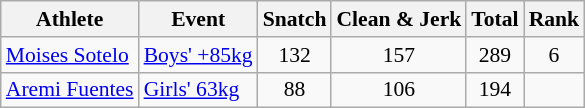<table class="wikitable" style="font-size:90%">
<tr>
<th>Athlete</th>
<th>Event</th>
<th>Snatch</th>
<th>Clean & Jerk</th>
<th>Total</th>
<th>Rank</th>
</tr>
<tr>
<td><a href='#'>Moises Sotelo</a></td>
<td><a href='#'>Boys' +85kg</a></td>
<td align=center>132</td>
<td align=center>157</td>
<td align=center>289</td>
<td align=center>6</td>
</tr>
<tr>
<td><a href='#'>Aremi Fuentes</a></td>
<td><a href='#'>Girls' 63kg</a></td>
<td align=center>88</td>
<td align=center>106</td>
<td align=center>194</td>
<td align=center></td>
</tr>
</table>
